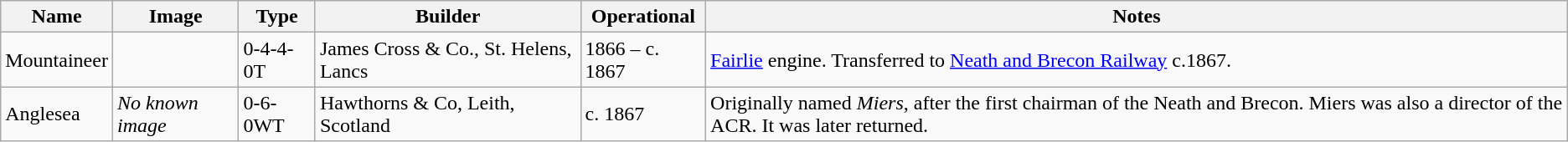<table class="wikitable">
<tr>
<th>Name</th>
<th>Image</th>
<th>Type</th>
<th>Builder</th>
<th>Operational</th>
<th>Notes</th>
</tr>
<tr>
<td>Mountaineer</td>
<td></td>
<td>0-4-4-0T</td>
<td>James Cross & Co., St. Helens, Lancs</td>
<td>1866 – c. 1867</td>
<td><a href='#'>Fairlie</a> engine. Transferred to <a href='#'>Neath and Brecon Railway</a> c.1867.</td>
</tr>
<tr>
<td>Anglesea</td>
<td><em>No known image</em></td>
<td>0-6-0WT</td>
<td>Hawthorns & Co, Leith, Scotland</td>
<td>c. 1867</td>
<td>Originally named <em>Miers</em>, after the first chairman of the Neath and Brecon. Miers was also a director of the ACR. It was later returned.</td>
</tr>
</table>
